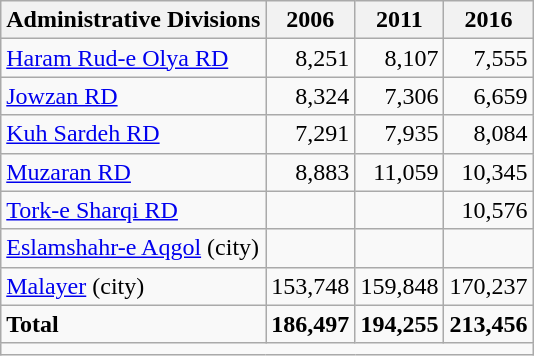<table class="wikitable">
<tr>
<th>Administrative Divisions</th>
<th>2006</th>
<th>2011</th>
<th>2016</th>
</tr>
<tr>
<td><a href='#'>Haram Rud-e Olya RD</a></td>
<td style="text-align: right;">8,251</td>
<td style="text-align: right;">8,107</td>
<td style="text-align: right;">7,555</td>
</tr>
<tr>
<td><a href='#'>Jowzan RD</a></td>
<td style="text-align: right;">8,324</td>
<td style="text-align: right;">7,306</td>
<td style="text-align: right;">6,659</td>
</tr>
<tr>
<td><a href='#'>Kuh Sardeh RD</a></td>
<td style="text-align: right;">7,291</td>
<td style="text-align: right;">7,935</td>
<td style="text-align: right;">8,084</td>
</tr>
<tr>
<td><a href='#'>Muzaran RD</a></td>
<td style="text-align: right;">8,883</td>
<td style="text-align: right;">11,059</td>
<td style="text-align: right;">10,345</td>
</tr>
<tr>
<td><a href='#'>Tork-e Sharqi RD</a></td>
<td style="text-align: right;"></td>
<td style="text-align: right;"></td>
<td style="text-align: right;">10,576</td>
</tr>
<tr>
<td><a href='#'>Eslamshahr-e Aqgol</a> (city)</td>
<td style="text-align: right;"></td>
<td style="text-align: right;"></td>
<td style="text-align: right;"></td>
</tr>
<tr>
<td><a href='#'>Malayer</a> (city)</td>
<td style="text-align: right;">153,748</td>
<td style="text-align: right;">159,848</td>
<td style="text-align: right;">170,237</td>
</tr>
<tr>
<td><strong>Total</strong></td>
<td style="text-align: right;"><strong>186,497</strong></td>
<td style="text-align: right;"><strong>194,255</strong></td>
<td style="text-align: right;"><strong>213,456</strong></td>
</tr>
<tr>
<td colspan=4></td>
</tr>
</table>
